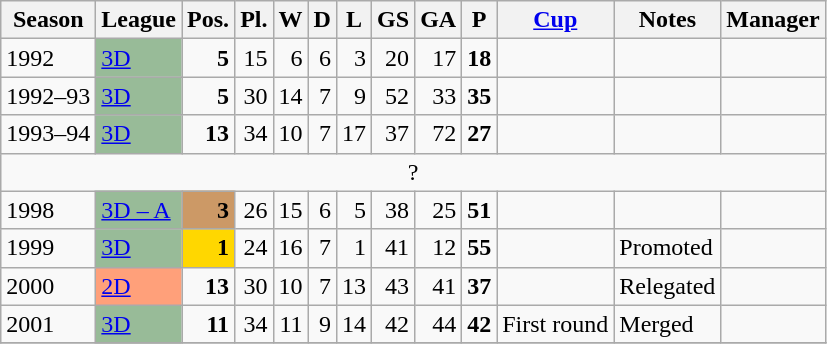<table class="wikitable">
<tr>
<th>Season</th>
<th>League</th>
<th>Pos.</th>
<th>Pl.</th>
<th>W</th>
<th>D</th>
<th>L</th>
<th>GS</th>
<th>GA</th>
<th>P</th>
<th><a href='#'>Cup</a></th>
<th>Notes</th>
<th>Manager</th>
</tr>
<tr>
<td>1992</td>
<td bgcolor=#98bb98><a href='#'>3D</a></td>
<td align=right><strong>5</strong></td>
<td align=right>15</td>
<td align=right>6</td>
<td align=right>6</td>
<td align=right>3</td>
<td align=right>20</td>
<td align=right>17</td>
<td align=right><strong>18</strong></td>
<td></td>
<td></td>
<td></td>
</tr>
<tr>
<td>1992–93</td>
<td bgcolor=#98bb98><a href='#'>3D</a></td>
<td align=right><strong>5</strong></td>
<td align=right>30</td>
<td align=right>14</td>
<td align=right>7</td>
<td align=right>9</td>
<td align=right>52</td>
<td align=right>33</td>
<td align=right><strong>35</strong></td>
<td></td>
<td></td>
<td></td>
</tr>
<tr>
<td>1993–94</td>
<td bgcolor=#98bb98><a href='#'>3D</a></td>
<td align=right><strong>13</strong></td>
<td align=right>34</td>
<td align=right>10</td>
<td align=right>7</td>
<td align=right>17</td>
<td align=right>37</td>
<td align=right>72</td>
<td align=right><strong>27</strong></td>
<td></td>
<td></td>
<td></td>
</tr>
<tr>
<td align=center colspan=13>?</td>
</tr>
<tr>
<td>1998</td>
<td bgcolor=#98bb98><a href='#'>3D – A</a></td>
<td align=right bgcolor=#cc9966><strong>3</strong></td>
<td align=right>26</td>
<td align=right>15</td>
<td align=right>6</td>
<td align=right>5</td>
<td align=right>38</td>
<td align=right>25</td>
<td align=right><strong>51</strong></td>
<td></td>
<td></td>
<td></td>
</tr>
<tr>
<td>1999</td>
<td bgcolor=#98bb98><a href='#'>3D</a></td>
<td align=right bgcolor=gold><strong>1</strong></td>
<td align=right>24</td>
<td align=right>16</td>
<td align=right>7</td>
<td align=right>1</td>
<td align=right>41</td>
<td align=right>12</td>
<td align=right><strong>55</strong></td>
<td></td>
<td>Promoted</td>
<td></td>
</tr>
<tr>
<td>2000</td>
<td bgcolor=#ffa07a><a href='#'>2D</a></td>
<td align=right><strong>13</strong></td>
<td align=right>30</td>
<td align=right>10</td>
<td align=right>7</td>
<td align=right>13</td>
<td align=right>43</td>
<td align=right>41</td>
<td align=right><strong>37</strong></td>
<td></td>
<td>Relegated</td>
<td></td>
</tr>
<tr>
<td>2001</td>
<td bgcolor=#98bb98><a href='#'>3D</a></td>
<td align=right><strong>11</strong></td>
<td align=right>34</td>
<td align=right>11</td>
<td align=right>9</td>
<td align=right>14</td>
<td align=right>42</td>
<td align=right>44</td>
<td align=right><strong>42</strong></td>
<td>First round</td>
<td>Merged</td>
<td></td>
</tr>
<tr>
</tr>
</table>
